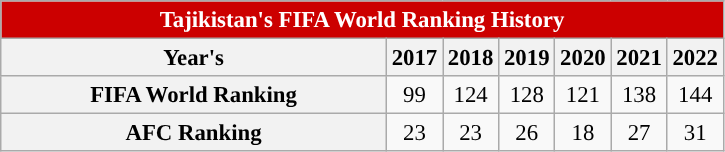<table class="wikitable" style=" text-align:center; font-size:95%;">
<tr>
<th colspan="28" style="background: #CC0000; color: #FFFFFF;">Tajikistan's FIFA World Ranking History</th>
</tr>
<tr>
<th scope="col" width="250px">Year's</th>
<th scope="col">2017</th>
<th scope="col">2018</th>
<th scope="col">2019</th>
<th scope="col">2020</th>
<th scope="col">2021</th>
<th scope="col">2022</th>
</tr>
<tr>
<th scope="row" style="text-align:center">FIFA World Ranking</th>
<td>99</td>
<td>124</td>
<td>128</td>
<td>121</td>
<td>138</td>
<td>144</td>
</tr>
<tr>
<th scope="row" style="text-align:center">AFC Ranking</th>
<td>23</td>
<td>23</td>
<td>26</td>
<td>18</td>
<td>27</td>
<td>31</td>
</tr>
</table>
